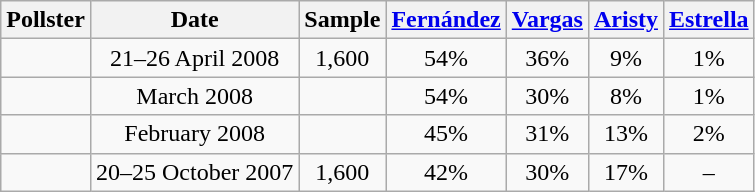<table class=wikitable style=text-align:center>
<tr>
<th>Pollster</th>
<th>Date</th>
<th>Sample</th>
<th><a href='#'>Fernández</a></th>
<th><a href='#'>Vargas</a></th>
<th><a href='#'>Aristy</a></th>
<th><a href='#'>Estrella</a></th>
</tr>
<tr>
<td></td>
<td>21–26 April 2008</td>
<td>1,600</td>
<td>54%</td>
<td>36%</td>
<td>9%</td>
<td>1%</td>
</tr>
<tr>
<td></td>
<td>March 2008</td>
<td></td>
<td>54%</td>
<td>30%</td>
<td>8%</td>
<td>1%</td>
</tr>
<tr>
<td></td>
<td>February 2008</td>
<td></td>
<td>45%</td>
<td>31%</td>
<td>13%</td>
<td>2%</td>
</tr>
<tr>
<td></td>
<td>20–25 October 2007</td>
<td>1,600</td>
<td>42%</td>
<td>30%</td>
<td>17%</td>
<td>–</td>
</tr>
</table>
